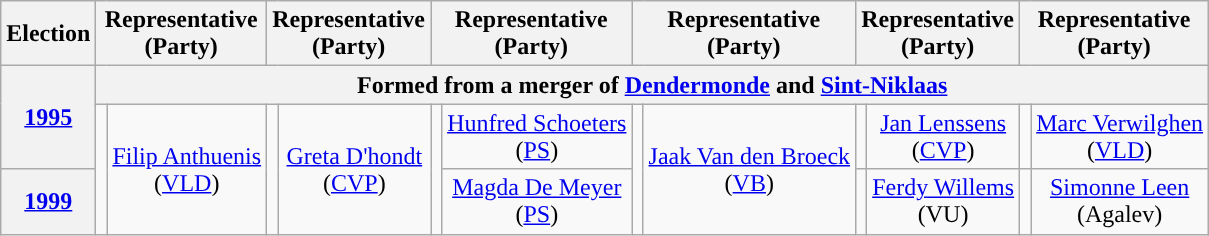<table class="wikitable" style="text-align:center">
<tr>
<th>Election</th>
<th colspan=2>Representative<br>(Party)</th>
<th colspan=2>Representative<br>(Party)</th>
<th colspan=2>Representative<br>(Party)</th>
<th colspan=2>Representative<br>(Party)</th>
<th colspan=2>Representative<br>(Party)</th>
<th colspan=2>Representative<br>(Party)</th>
</tr>
<tr>
<th rowspan=2><a href='#'>1995</a></th>
<th colspan=12>Formed from a merger of <a href='#'>Dendermonde</a> and <a href='#'>Sint-Niklaas</a></th>
</tr>
<tr>
<td rowspan=2; style="background-color: "></td>
<td rowspan=2><a href='#'>Filip Anthuenis</a><br>(<a href='#'>VLD</a>)</td>
<td rowspan=2; style="background-color: "></td>
<td rowspan=2><a href='#'>Greta D'hondt</a><br>(<a href='#'>CVP</a>)</td>
<td rowspan=2; style="background-color: "></td>
<td rowspan=1><a href='#'>Hunfred Schoeters</a><br>(<a href='#'>PS</a>)</td>
<td rowspan=2; style="background-color: "></td>
<td rowspan=2><a href='#'>Jaak Van den Broeck</a><br>(<a href='#'>VB</a>)</td>
<td rowspan=1; style="background-color: "></td>
<td rowspan=1><a href='#'>Jan Lenssens</a><br>(<a href='#'>CVP</a>)</td>
<td rowspan=1; style="background-color: "></td>
<td rowspan=1><a href='#'>Marc Verwilghen</a><br>(<a href='#'>VLD</a>)</td>
</tr>
<tr>
<th><a href='#'>1999</a></th>
<td rowspan=1><a href='#'>Magda De Meyer</a><br>(<a href='#'>PS</a>)</td>
<td rowspan=1; style="background-color: "></td>
<td rowspan=1><a href='#'>Ferdy Willems</a><br>(VU)</td>
<td rowspan=2; style="background-color: "></td>
<td rowspan=1><a href='#'>Simonne Leen</a><br>(Agalev)</td>
</tr>
</table>
